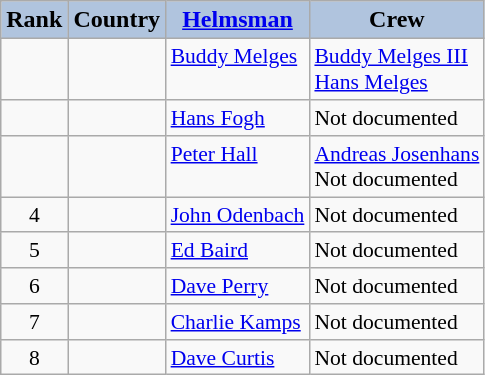<table class="wikitable">
<tr>
<th style="text-align:center;background-color:LightSteelBlue"><strong>Rank</strong></th>
<th style="text-align:center;background-color:LightSteelBlue"><strong>Country</strong></th>
<th style="text-align:center;background-color:LightSteelBlue"><strong><a href='#'>Helmsman</a></strong></th>
<th style="text-align:center;background-color:LightSteelBlue"><strong>Crew</strong></th>
</tr>
<tr>
<td style="text-align:center; vertical-align:top; font-size:90%"></td>
<td style="vertical-align:top; font-size:90%"></td>
<td style="vertical-align:top; font-size:90%"><a href='#'>Buddy Melges</a></td>
<td style="vertical-align:top; font-size:90%"><a href='#'>Buddy Melges III</a><br><a href='#'>Hans Melges</a></td>
</tr>
<tr>
<td style="text-align:center; vertical-align:top; font-size:90%"></td>
<td style="vertical-align:top; font-size:90%"></td>
<td style="vertical-align:top; font-size:90%"><a href='#'>Hans Fogh</a></td>
<td style="vertical-align:top; font-size:90%">Not documented</td>
</tr>
<tr>
<td style="text-align:center; vertical-align:top; font-size:90%"></td>
<td style="vertical-align:top; font-size:90%"></td>
<td style="vertical-align:top; font-size:90%"><a href='#'>Peter Hall</a></td>
<td style="vertical-align:top; font-size:90%"><a href='#'>Andreas Josenhans</a><br>Not documented</td>
</tr>
<tr>
<td style="text-align:center; vertical-align:top; font-size:90%">4</td>
<td style="vertical-align:top; font-size:90%"></td>
<td style="vertical-align:top; font-size:90%"><a href='#'>John Odenbach</a></td>
<td style="vertical-align:top; font-size:90%">Not documented</td>
</tr>
<tr>
<td style="text-align:center; vertical-align:top; font-size:90%">5</td>
<td style="vertical-align:top; font-size:90%"></td>
<td style="vertical-align:top; font-size:90%"><a href='#'>Ed Baird</a></td>
<td style="vertical-align:top; font-size:90%">Not documented</td>
</tr>
<tr>
<td style="text-align:center; vertical-align:top; font-size:90%">6</td>
<td style="vertical-align:top; font-size:90%"></td>
<td style="vertical-align:top; font-size:90%"><a href='#'>Dave Perry</a></td>
<td style="vertical-align:top; font-size:90%">Not documented</td>
</tr>
<tr>
<td style="text-align:center; vertical-align:top; font-size:90%">7</td>
<td style="vertical-align:top; font-size:90%"></td>
<td style="vertical-align:top; font-size:90%"><a href='#'>Charlie Kamps</a></td>
<td style="vertical-align:top; font-size:90%">Not documented</td>
</tr>
<tr>
<td style="text-align:center; vertical-align:top; font-size:90%">8</td>
<td style="vertical-align:top; font-size:90%"></td>
<td style="vertical-align:top; font-size:90%"><a href='#'>Dave Curtis</a></td>
<td style="vertical-align:top; font-size:90%">Not documented</td>
</tr>
</table>
